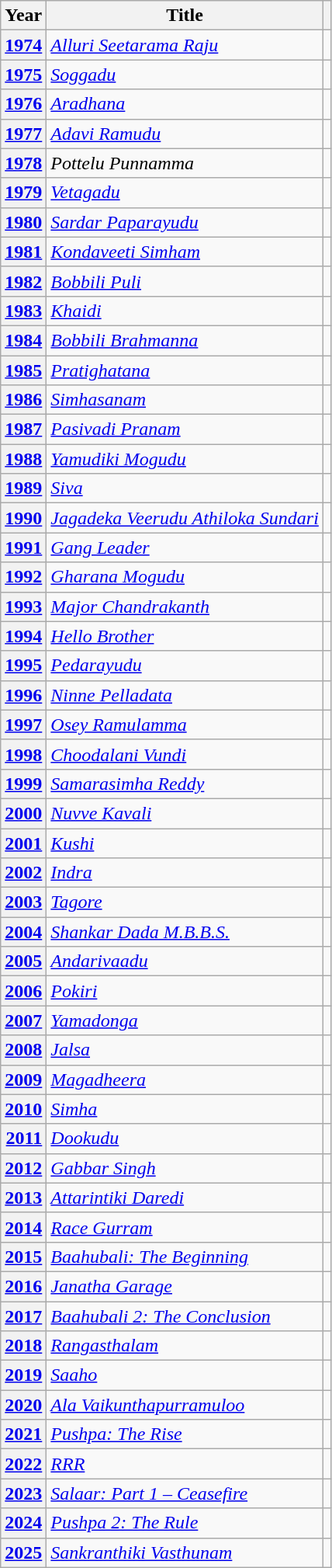<table class="wikitable sortable plainrowheaders">
<tr>
<th scope="col">Year</th>
<th scope="col">Title</th>
<th scope="col" class="unsortable"></th>
</tr>
<tr>
<th scope="row" style=text-align:right><a href='#'>1974</a></th>
<td><em><a href='#'>Alluri Seetarama Raju</a></em></td>
<td align="center"></td>
</tr>
<tr>
<th scope="row" style=text-align:right><a href='#'>1975</a></th>
<td><em><a href='#'>Soggadu</a></em></td>
<td align="center"></td>
</tr>
<tr>
<th scope="row" style=text-align:right><a href='#'>1976</a></th>
<td><em><a href='#'>Aradhana</a></em></td>
<td align="center"></td>
</tr>
<tr>
<th scope="row" style=text-align:right><a href='#'>1977</a></th>
<td><em><a href='#'>Adavi Ramudu</a></em></td>
<td align="center"></td>
</tr>
<tr>
<th scope="row" style=text-align:right><a href='#'>1978</a></th>
<td><em>Pottelu Punnamma</em></td>
<td align="center"></td>
</tr>
<tr>
<th scope="row" style=text-align:right><a href='#'>1979</a></th>
<td><em><a href='#'>Vetagadu</a></em></td>
<td align="center"></td>
</tr>
<tr>
<th scope="row" style=text-align:right><a href='#'>1980</a></th>
<td><em><a href='#'>Sardar Paparayudu</a></em></td>
<td align="center"></td>
</tr>
<tr>
<th scope="row" style=text-align:right><a href='#'>1981</a></th>
<td><em><a href='#'>Kondaveeti Simham</a></em></td>
<td align="center"></td>
</tr>
<tr>
<th scope="row" style=text-align:right><a href='#'>1982</a></th>
<td><em><a href='#'>Bobbili Puli</a></em></td>
<td align="center"></td>
</tr>
<tr>
<th scope="row" style=text-align:right><a href='#'>1983</a></th>
<td><em><a href='#'>Khaidi</a></em></td>
<td align="center"></td>
</tr>
<tr>
<th scope="row" style=text-align:right><a href='#'>1984</a></th>
<td><em><a href='#'>Bobbili Brahmanna</a></em></td>
<td align="center"></td>
</tr>
<tr>
<th scope="row" style=text-align:right><a href='#'>1985</a></th>
<td><em><a href='#'>Pratighatana</a></em></td>
<td align="center"></td>
</tr>
<tr>
<th scope="row" style=text-align:right><a href='#'>1986</a></th>
<td><em><a href='#'>Simhasanam</a></em></td>
<td align="center"></td>
</tr>
<tr>
<th scope="row" style=text-align:right><a href='#'>1987</a></th>
<td><em><a href='#'>Pasivadi Pranam</a></em></td>
<td align="center"></td>
</tr>
<tr>
<th scope="row" style=text-align:right><a href='#'>1988</a></th>
<td><em><a href='#'>Yamudiki Mogudu</a></em></td>
<td align="center"></td>
</tr>
<tr>
<th scope="row" style=text-align:right><a href='#'>1989</a></th>
<td><em><a href='#'>Siva</a></em></td>
<td align="center"></td>
</tr>
<tr>
<th scope="row" style=text-align:right><a href='#'>1990</a></th>
<td><em><a href='#'>Jagadeka Veerudu Athiloka Sundari</a></em></td>
<td align="center"></td>
</tr>
<tr>
<th scope="row" style=text-align:right><a href='#'>1991</a></th>
<td><em><a href='#'>Gang Leader</a></em></td>
<td align="center"></td>
</tr>
<tr>
<th scope="row" style=text-align:right><a href='#'>1992</a></th>
<td><em><a href='#'>Gharana Mogudu</a></em></td>
<td align="center"></td>
</tr>
<tr>
<th scope="row" style=text-align:right><a href='#'>1993</a></th>
<td><em><a href='#'>Major Chandrakanth</a></em></td>
<td align="center"></td>
</tr>
<tr>
<th scope="row" style=text-align:right><a href='#'>1994</a></th>
<td><em><a href='#'>Hello Brother</a></em></td>
<td align="center"></td>
</tr>
<tr>
<th scope="row" style=text-align:right><a href='#'>1995</a></th>
<td><em><a href='#'>Pedarayudu</a></em></td>
<td align="center"></td>
</tr>
<tr>
<th scope="row" style=text-align:right><a href='#'>1996</a></th>
<td><em><a href='#'>Ninne Pelladata</a></em></td>
<td align="center"></td>
</tr>
<tr>
<th scope="row" style=text-align:right><a href='#'>1997</a></th>
<td><em><a href='#'>Osey Ramulamma</a></em></td>
<td align="center"></td>
</tr>
<tr>
<th scope="row" style=text-align:right><a href='#'>1998</a></th>
<td><em><a href='#'>Choodalani Vundi</a></em></td>
<td align="center"></td>
</tr>
<tr>
<th scope="row" style=text-align:right><a href='#'>1999</a></th>
<td><em><a href='#'>Samarasimha Reddy</a></em></td>
<td align="center"></td>
</tr>
<tr>
<th scope="row" style=text-align:right><a href='#'>2000</a></th>
<td><em><a href='#'>Nuvve Kavali</a></em></td>
<td align="center"></td>
</tr>
<tr>
<th scope="row" style=text-align:right><a href='#'>2001</a></th>
<td><em><a href='#'>Kushi</a></em></td>
<td align="center"></td>
</tr>
<tr>
<th scope="row" style=text-align:right><a href='#'>2002</a></th>
<td><em><a href='#'>Indra</a></em></td>
<td align="center"></td>
</tr>
<tr>
<th scope="row" style=text-align:right><a href='#'>2003</a></th>
<td><em><a href='#'>Tagore</a></em></td>
<td align="center"></td>
</tr>
<tr>
<th scope="row" style=text-align:right><a href='#'>2004</a></th>
<td><em><a href='#'>Shankar Dada M.B.B.S.</a></em></td>
<td align="center"></td>
</tr>
<tr>
<th scope="row" style=text-align:right><a href='#'>2005</a></th>
<td><em><a href='#'>Andarivaadu</a></em></td>
<td align="center"></td>
</tr>
<tr>
<th scope="row" style=text-align:right><a href='#'>2006</a></th>
<td><em><a href='#'>Pokiri</a></em></td>
<td align="center"></td>
</tr>
<tr>
<th scope="row" style=text-align:right><a href='#'>2007</a></th>
<td><em><a href='#'>Yamadonga</a></em></td>
<td align="center"></td>
</tr>
<tr>
<th scope="row" style=text-align:right><a href='#'>2008</a></th>
<td><em><a href='#'>Jalsa</a></em></td>
<td align="center"></td>
</tr>
<tr>
<th scope="row" style=text-align:right><a href='#'>2009</a></th>
<td><em><a href='#'>Magadheera</a></em></td>
<td align="center"></td>
</tr>
<tr>
<th scope="row" style=text-align:right><a href='#'>2010</a></th>
<td><em><a href='#'>Simha</a></em></td>
<td align="center"></td>
</tr>
<tr>
<th scope="row" style=text-align:right><a href='#'>2011</a></th>
<td><em><a href='#'>Dookudu</a></em></td>
<td align="center"></td>
</tr>
<tr>
<th scope="row" style=text-align:right><a href='#'>2012</a></th>
<td><em><a href='#'>Gabbar Singh</a></em></td>
<td align="center"></td>
</tr>
<tr>
<th scope="row" style=text-align:right><a href='#'>2013</a></th>
<td><em><a href='#'>Attarintiki Daredi</a></em></td>
<td align="center"></td>
</tr>
<tr>
<th scope="row" style=text-align:right><a href='#'>2014</a></th>
<td><em><a href='#'>Race Gurram</a></em></td>
<td align="center"></td>
</tr>
<tr>
<th scope="row" style=text-align:right><a href='#'>2015</a></th>
<td><em><a href='#'>Baahubali: The Beginning</a></em></td>
<td align="center"></td>
</tr>
<tr>
<th scope="row" style=text-align:right><a href='#'>2016</a></th>
<td><em><a href='#'>Janatha Garage</a></em></td>
<td align="center"></td>
</tr>
<tr>
<th scope="row" style=text-align:right><a href='#'>2017</a></th>
<td><em><a href='#'>Baahubali 2: The Conclusion</a></em></td>
<td align="center"></td>
</tr>
<tr>
<th scope="row" style=text-align:right><a href='#'>2018</a></th>
<td><em><a href='#'>Rangasthalam</a></em></td>
<td align="center"></td>
</tr>
<tr>
<th scope="row" style=text-align:right><a href='#'>2019</a></th>
<td><em><a href='#'>Saaho</a></em></td>
<td align="center"></td>
</tr>
<tr>
<th scope="row" style=text-align:right><a href='#'>2020</a></th>
<td><em><a href='#'>Ala Vaikunthapurramuloo</a></em></td>
<td align="center"></td>
</tr>
<tr>
<th scope="row" style=text-align:right><a href='#'>2021</a></th>
<td><em><a href='#'>Pushpa: The Rise</a></em></td>
<td align="center"></td>
</tr>
<tr>
<th scope="row" style=text-align:right><a href='#'>2022</a></th>
<td><em><a href='#'>RRR</a></em></td>
<td align="center"></td>
</tr>
<tr>
<th scope="row" style=text-align:right><a href='#'>2023</a></th>
<td><em><a href='#'>Salaar: Part 1 – Ceasefire</a></em></td>
<td align="center"></td>
</tr>
<tr>
<th scope="row" style=text-align:right><a href='#'>2024</a></th>
<td><em><a href='#'>Pushpa 2: The Rule</a></em></td>
<td align="center"></td>
</tr>
<tr>
<th scope="row" style=text-align:right><a href='#'>2025</a></th>
<td><em><a href='#'>Sankranthiki Vasthunam</a></em></td>
<td align="center"></td>
</tr>
</table>
